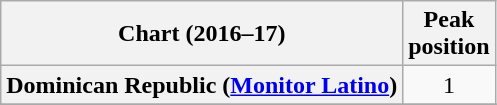<table class="wikitable sortable plainrowheaders" style="text-align:center">
<tr>
<th>Chart (2016–17)</th>
<th>Peak<br>position</th>
</tr>
<tr>
<th scope="row">Dominican Republic (<a href='#'>Monitor Latino</a>)</th>
<td>1</td>
</tr>
<tr>
</tr>
<tr>
</tr>
<tr>
</tr>
<tr>
</tr>
</table>
